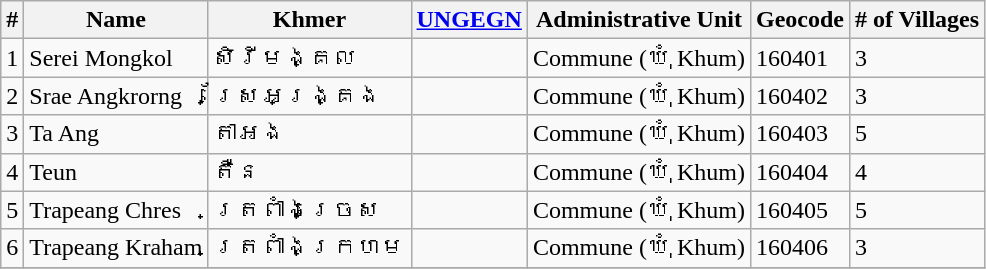<table class="wikitable sortable">
<tr>
<th>#</th>
<th>Name</th>
<th>Khmer</th>
<th><a href='#'>UNGEGN</a></th>
<th>Administrative Unit</th>
<th>Geocode</th>
<th># of Villages</th>
</tr>
<tr>
<td>1</td>
<td>Serei Mongkol</td>
<td>សិរីមង្គល</td>
<td></td>
<td>Commune (ឃុំ Khum)</td>
<td>160401</td>
<td>3</td>
</tr>
<tr>
<td>2</td>
<td>Srae Angkrorng</td>
<td>ស្រែអង្គ្រង</td>
<td></td>
<td>Commune (ឃុំ Khum)</td>
<td>160402</td>
<td>3</td>
</tr>
<tr>
<td>3</td>
<td>Ta Ang</td>
<td>តាអង</td>
<td></td>
<td>Commune (ឃុំ Khum)</td>
<td>160403</td>
<td>5</td>
</tr>
<tr>
<td>4</td>
<td>Teun</td>
<td>តឺន</td>
<td></td>
<td>Commune (ឃុំ Khum)</td>
<td>160404</td>
<td>4</td>
</tr>
<tr>
<td>5</td>
<td>Trapeang Chres</td>
<td>ត្រពាំងច្រេស</td>
<td></td>
<td>Commune (ឃុំ Khum)</td>
<td>160405</td>
<td>5</td>
</tr>
<tr>
<td>6</td>
<td>Trapeang Kraham</td>
<td>ត្រពាំងក្រហម</td>
<td></td>
<td>Commune (ឃុំ Khum)</td>
<td>160406</td>
<td>3</td>
</tr>
<tr>
</tr>
</table>
